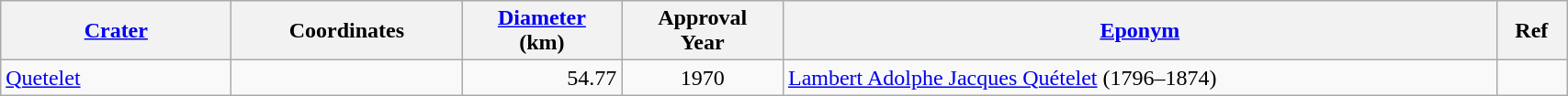<table class="wikitable sortable" style="min-width: 90%">
<tr>
<th style="width:10em"><a href='#'>Crater</a></th>
<th data-sort-type="number" style="width:10em">Coordinates</th>
<th><a href='#'>Diameter</a><br>(km)</th>
<th>Approval<br>Year</th>
<th><a href='#'>Eponym</a></th>
<th>Ref</th>
</tr>
<tr id="Quetelet">
<td><a href='#'>Quetelet</a></td>
<td></td>
<td align=right>54.77</td>
<td align=center>1970</td>
<td><a href='#'>Lambert Adolphe Jacques Quételet</a> (1796–1874)</td>
<td></td>
</tr>
</table>
